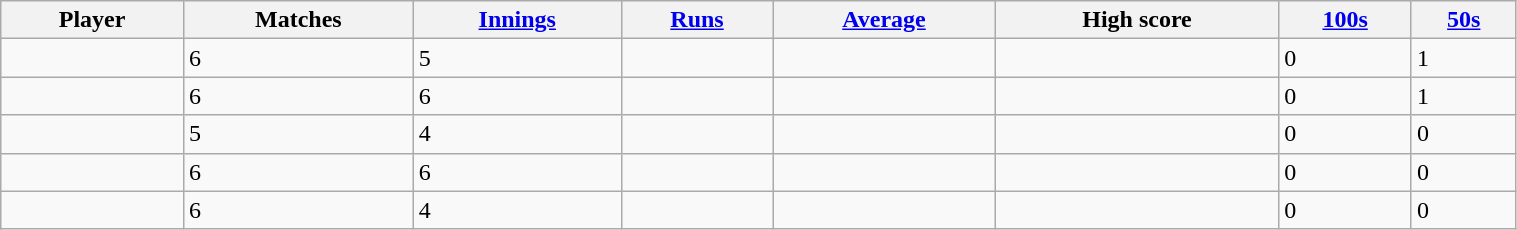<table class="wikitable sortable" style="width:80%;">
<tr>
<th>Player</th>
<th>Matches</th>
<th><a href='#'>Innings</a></th>
<th><a href='#'>Runs</a></th>
<th><a href='#'>Average</a></th>
<th>High score</th>
<th><a href='#'>100s</a></th>
<th><a href='#'>50s</a></th>
</tr>
<tr>
<td></td>
<td>6</td>
<td>5</td>
<td></td>
<td></td>
<td></td>
<td>0</td>
<td>1</td>
</tr>
<tr>
<td></td>
<td>6</td>
<td>6</td>
<td></td>
<td></td>
<td></td>
<td>0</td>
<td>1</td>
</tr>
<tr>
<td></td>
<td>5</td>
<td>4</td>
<td></td>
<td></td>
<td></td>
<td>0</td>
<td>0</td>
</tr>
<tr>
<td></td>
<td>6</td>
<td>6</td>
<td></td>
<td></td>
<td></td>
<td>0</td>
<td>0</td>
</tr>
<tr>
<td></td>
<td>6</td>
<td>4</td>
<td></td>
<td></td>
<td></td>
<td>0</td>
<td>0</td>
</tr>
</table>
